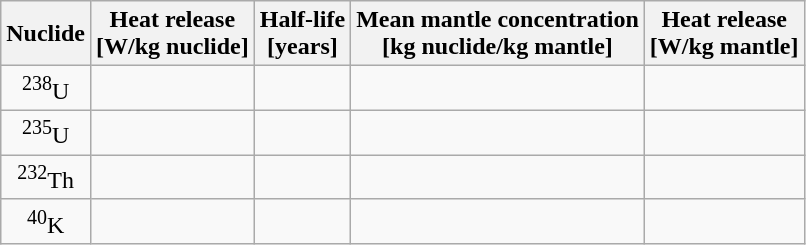<table class="wikitable" style="text-align: center;">
<tr>
<th>Nuclide</th>
<th>Heat release<br>[W/kg nuclide]</th>
<th>Half-life<br>[years]</th>
<th>Mean mantle concentration<br>[kg nuclide/kg mantle]</th>
<th>Heat release<br>[W/kg mantle]</th>
</tr>
<tr>
<td><sup>238</sup>U</td>
<td></td>
<td></td>
<td></td>
<td></td>
</tr>
<tr>
<td><sup>235</sup>U</td>
<td></td>
<td></td>
<td></td>
<td></td>
</tr>
<tr>
<td><sup>232</sup>Th</td>
<td></td>
<td></td>
<td></td>
<td></td>
</tr>
<tr>
<td><sup>40</sup>K</td>
<td></td>
<td></td>
<td></td>
<td></td>
</tr>
</table>
